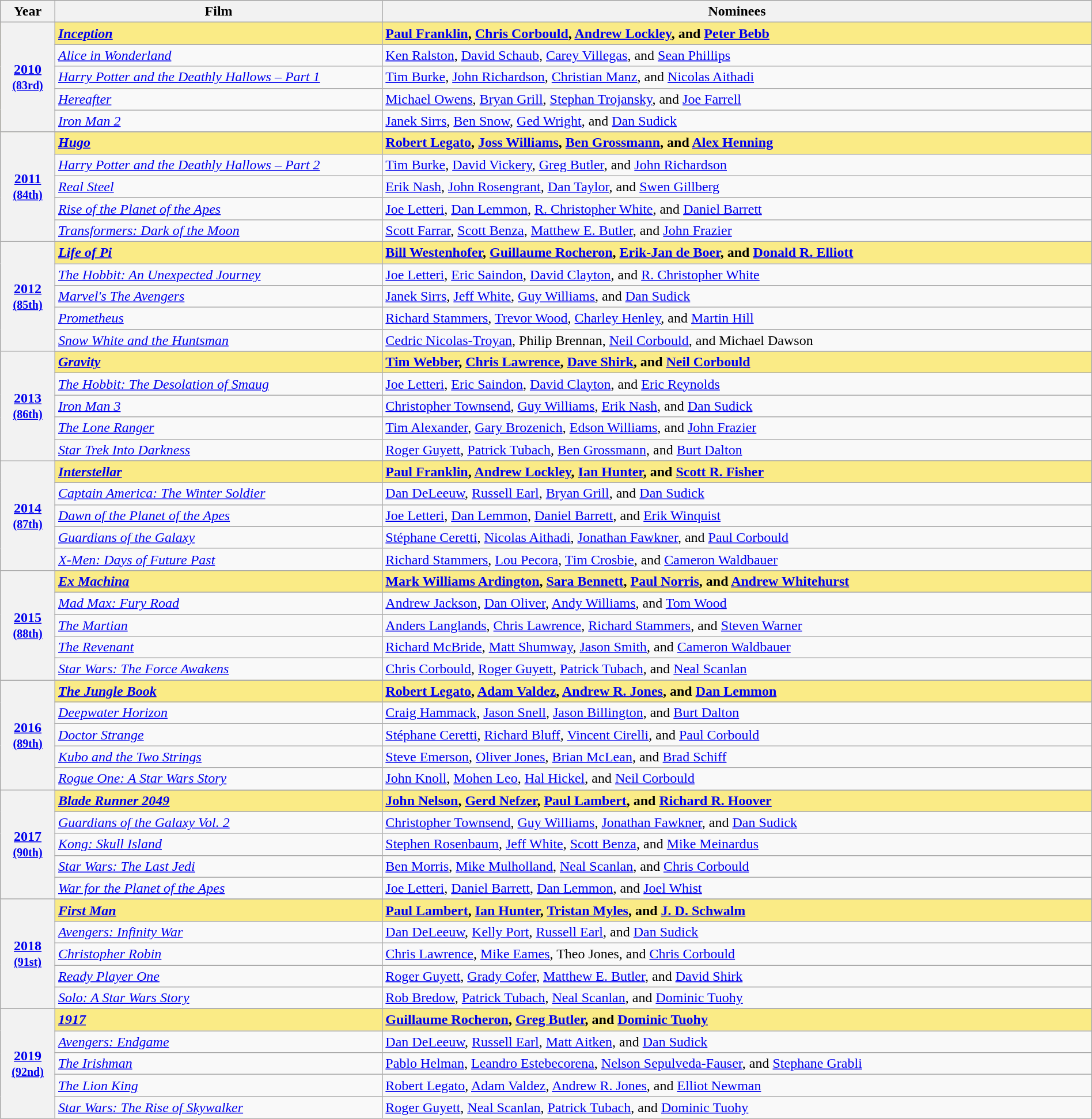<table class="wikitable" style="width:100%">
<tr bgcolor="#bebebe">
<th width="5%">Year</th>
<th width="30%">Film</th>
<th width="65%">Nominees</th>
</tr>
<tr style="background:#FAEB86">
<th rowspan="5"><a href='#'>2010</a><br><small><a href='#'>(83rd)</a></small></th>
<td><strong><em><a href='#'>Inception</a></em></strong></td>
<td><strong><a href='#'>Paul Franklin</a>, <a href='#'>Chris Corbould</a>, <a href='#'>Andrew Lockley</a>, and <a href='#'>Peter Bebb</a></strong></td>
</tr>
<tr>
<td><em><a href='#'>Alice in Wonderland</a></em></td>
<td><a href='#'>Ken Ralston</a>, <a href='#'>David Schaub</a>, <a href='#'>Carey Villegas</a>, and <a href='#'>Sean Phillips</a></td>
</tr>
<tr>
<td><em><a href='#'>Harry Potter and the Deathly Hallows – Part 1</a></em></td>
<td><a href='#'>Tim Burke</a>, <a href='#'>John Richardson</a>, <a href='#'>Christian Manz</a>, and <a href='#'>Nicolas Aithadi</a></td>
</tr>
<tr>
<td><em><a href='#'>Hereafter</a></em></td>
<td><a href='#'>Michael Owens</a>, <a href='#'>Bryan Grill</a>, <a href='#'>Stephan Trojansky</a>, and <a href='#'>Joe Farrell</a></td>
</tr>
<tr>
<td><em><a href='#'>Iron Man 2</a></em></td>
<td><a href='#'>Janek Sirrs</a>, <a href='#'>Ben Snow</a>, <a href='#'>Ged Wright</a>, and <a href='#'>Dan Sudick</a></td>
</tr>
<tr>
<th rowspan="6" style="text-align:center"><a href='#'>2011</a><br><small><a href='#'>(84th)</a></small></th>
</tr>
<tr style="background:#FAEB86">
<td><strong><em><a href='#'>Hugo</a></em></strong></td>
<td><strong><a href='#'>Robert Legato</a>, <a href='#'>Joss Williams</a>, <a href='#'>Ben Grossmann</a>, and <a href='#'>Alex Henning</a></strong></td>
</tr>
<tr>
<td><em><a href='#'>Harry Potter and the Deathly Hallows – Part 2</a></em></td>
<td><a href='#'>Tim Burke</a>, <a href='#'>David Vickery</a>, <a href='#'>Greg Butler</a>, and <a href='#'>John Richardson</a></td>
</tr>
<tr>
<td><em><a href='#'>Real Steel</a></em></td>
<td><a href='#'>Erik Nash</a>, <a href='#'>John Rosengrant</a>, <a href='#'>Dan Taylor</a>, and <a href='#'>Swen Gillberg</a></td>
</tr>
<tr>
<td><em><a href='#'>Rise of the Planet of the Apes</a></em></td>
<td><a href='#'>Joe Letteri</a>, <a href='#'>Dan Lemmon</a>, <a href='#'>R. Christopher White</a>, and <a href='#'>Daniel Barrett</a></td>
</tr>
<tr>
<td><em><a href='#'>Transformers: Dark of the Moon</a></em></td>
<td><a href='#'>Scott Farrar</a>, <a href='#'>Scott Benza</a>, <a href='#'>Matthew E. Butler</a>, and <a href='#'>John Frazier</a></td>
</tr>
<tr>
<th rowspan="6" style="text-align:center"><a href='#'>2012</a><br><small><a href='#'>(85th)</a></small></th>
</tr>
<tr style="background:#FAEB86">
<td><strong><em><a href='#'>Life of Pi</a></em></strong></td>
<td><strong><a href='#'>Bill Westenhofer</a>, <a href='#'>Guillaume Rocheron</a>, <a href='#'>Erik-Jan de Boer</a>, and <a href='#'>Donald R. Elliott</a></strong></td>
</tr>
<tr>
<td><em><a href='#'>The Hobbit: An Unexpected Journey</a></em></td>
<td><a href='#'>Joe Letteri</a>, <a href='#'>Eric Saindon</a>, <a href='#'>David Clayton</a>, and <a href='#'>R. Christopher White</a></td>
</tr>
<tr>
<td><em><a href='#'>Marvel's The Avengers</a></em></td>
<td><a href='#'>Janek Sirrs</a>, <a href='#'>Jeff White</a>, <a href='#'>Guy Williams</a>, and <a href='#'>Dan Sudick</a></td>
</tr>
<tr>
<td><em><a href='#'>Prometheus</a></em></td>
<td><a href='#'>Richard Stammers</a>, <a href='#'>Trevor Wood</a>, <a href='#'>Charley Henley</a>, and <a href='#'>Martin Hill</a></td>
</tr>
<tr>
<td><em><a href='#'>Snow White and the Huntsman</a></em></td>
<td><a href='#'>Cedric Nicolas-Troyan</a>, Philip Brennan, <a href='#'>Neil Corbould</a>, and Michael Dawson</td>
</tr>
<tr>
<th rowspan="6" style="text-align:center"><a href='#'>2013</a><br><small><a href='#'>(86th)</a></small></th>
</tr>
<tr style="background:#FAEB86">
<td><strong><em><a href='#'>Gravity</a></em></strong></td>
<td><strong><a href='#'>Tim Webber</a>, <a href='#'>Chris Lawrence</a>, <a href='#'>Dave Shirk</a>, and <a href='#'>Neil Corbould</a></strong></td>
</tr>
<tr>
<td><em><a href='#'>The Hobbit: The Desolation of Smaug</a></em></td>
<td><a href='#'>Joe Letteri</a>, <a href='#'>Eric Saindon</a>, <a href='#'>David Clayton</a>, and <a href='#'>Eric Reynolds</a></td>
</tr>
<tr>
<td><em><a href='#'>Iron Man 3</a></em></td>
<td><a href='#'>Christopher Townsend</a>, <a href='#'>Guy Williams</a>, <a href='#'>Erik Nash</a>, and <a href='#'>Dan Sudick</a></td>
</tr>
<tr>
<td><em><a href='#'>The Lone Ranger</a></em></td>
<td><a href='#'>Tim Alexander</a>, <a href='#'>Gary Brozenich</a>, <a href='#'>Edson Williams</a>, and <a href='#'>John Frazier</a></td>
</tr>
<tr>
<td><em><a href='#'>Star Trek Into Darkness</a></em></td>
<td><a href='#'>Roger Guyett</a>, <a href='#'>Patrick Tubach</a>, <a href='#'>Ben Grossmann</a>, and <a href='#'>Burt Dalton</a></td>
</tr>
<tr>
<th rowspan="6" style="text-align:center"><a href='#'>2014</a><br><small><a href='#'>(87th)</a></small></th>
</tr>
<tr style="background:#FAEB86">
<td><strong><em><a href='#'>Interstellar</a></em></strong></td>
<td><strong><a href='#'>Paul Franklin</a>, <a href='#'>Andrew Lockley</a>, <a href='#'>Ian Hunter</a>, and <a href='#'>Scott R. Fisher</a></strong></td>
</tr>
<tr>
<td><em><a href='#'>Captain America: The Winter Soldier</a></em></td>
<td><a href='#'>Dan DeLeeuw</a>, <a href='#'>Russell Earl</a>, <a href='#'>Bryan Grill</a>, and <a href='#'>Dan Sudick</a></td>
</tr>
<tr>
<td><em><a href='#'>Dawn of the Planet of the Apes</a></em></td>
<td><a href='#'>Joe Letteri</a>, <a href='#'>Dan Lemmon</a>, <a href='#'>Daniel Barrett</a>, and <a href='#'>Erik Winquist</a></td>
</tr>
<tr>
<td><em><a href='#'>Guardians of the Galaxy</a></em></td>
<td><a href='#'>Stéphane Ceretti</a>, <a href='#'>Nicolas Aithadi</a>, <a href='#'>Jonathan Fawkner</a>, and <a href='#'>Paul Corbould</a></td>
</tr>
<tr>
<td><em><a href='#'>X-Men: Days of Future Past</a></em></td>
<td><a href='#'>Richard Stammers</a>, <a href='#'>Lou Pecora</a>, <a href='#'>Tim Crosbie</a>, and <a href='#'>Cameron Waldbauer</a></td>
</tr>
<tr>
<th rowspan="6" style="text-align:center"><a href='#'>2015</a><br><small><a href='#'>(88th)</a></small></th>
</tr>
<tr style="background:#FAEB86">
<td><strong><em><a href='#'>Ex Machina</a></em></strong></td>
<td><strong><a href='#'>Mark Williams Ardington</a>, <a href='#'>Sara Bennett</a>, <a href='#'>Paul Norris</a>, and <a href='#'>Andrew Whitehurst</a></strong></td>
</tr>
<tr>
<td><em><a href='#'>Mad Max: Fury Road</a></em></td>
<td><a href='#'>Andrew Jackson</a>, <a href='#'>Dan Oliver</a>, <a href='#'>Andy Williams</a>, and <a href='#'>Tom Wood</a></td>
</tr>
<tr>
<td><em><a href='#'>The Martian</a></em></td>
<td><a href='#'>Anders Langlands</a>, <a href='#'>Chris Lawrence</a>, <a href='#'>Richard Stammers</a>, and <a href='#'>Steven Warner</a></td>
</tr>
<tr>
<td><em><a href='#'>The Revenant</a></em></td>
<td><a href='#'>Richard McBride</a>, <a href='#'>Matt Shumway</a>, <a href='#'>Jason Smith</a>, and <a href='#'>Cameron Waldbauer</a></td>
</tr>
<tr>
<td><em><a href='#'>Star Wars: The Force Awakens</a></em></td>
<td><a href='#'>Chris Corbould</a>, <a href='#'>Roger Guyett</a>, <a href='#'>Patrick Tubach</a>, and <a href='#'>Neal Scanlan</a></td>
</tr>
<tr>
<th rowspan="6" style="text-align:center"><a href='#'>2016</a><br><small><a href='#'>(89th)</a></small> <br></th>
</tr>
<tr style="background:#FAEB86">
<td><strong><em><a href='#'>The Jungle Book</a></em></strong></td>
<td><strong><a href='#'>Robert Legato</a>, <a href='#'>Adam Valdez</a>, <a href='#'>Andrew R. Jones</a>, and <a href='#'>Dan Lemmon</a></strong></td>
</tr>
<tr>
<td><em><a href='#'>Deepwater Horizon</a></em></td>
<td><a href='#'>Craig Hammack</a>, <a href='#'>Jason Snell</a>, <a href='#'>Jason Billington</a>, and <a href='#'>Burt Dalton</a></td>
</tr>
<tr>
<td><em><a href='#'>Doctor Strange</a></em></td>
<td><a href='#'>Stéphane Ceretti</a>, <a href='#'>Richard Bluff</a>, <a href='#'>Vincent Cirelli</a>, and <a href='#'>Paul Corbould</a></td>
</tr>
<tr>
<td><em><a href='#'>Kubo and the Two Strings</a></em></td>
<td><a href='#'>Steve Emerson</a>, <a href='#'>Oliver Jones</a>, <a href='#'>Brian McLean</a>, and <a href='#'>Brad Schiff</a></td>
</tr>
<tr>
<td><em><a href='#'>Rogue One: A Star Wars Story</a></em></td>
<td><a href='#'>John Knoll</a>, <a href='#'>Mohen Leo</a>, <a href='#'>Hal Hickel</a>, and <a href='#'>Neil Corbould</a></td>
</tr>
<tr>
<th rowspan="6" style="text-align:center"><a href='#'>2017</a><br><small><a href='#'>(90th)</a></small> <br></th>
</tr>
<tr style="background:#FAEB86">
<td><strong><em><a href='#'>Blade Runner 2049</a></em></strong></td>
<td><strong><a href='#'>John Nelson</a>, <a href='#'>Gerd Nefzer</a>, <a href='#'>Paul Lambert</a>, and <a href='#'>Richard R. Hoover</a></strong></td>
</tr>
<tr>
<td><em><a href='#'>Guardians of the Galaxy Vol. 2</a></em></td>
<td><a href='#'>Christopher Townsend</a>, <a href='#'>Guy Williams</a>, <a href='#'>Jonathan Fawkner</a>, and <a href='#'>Dan Sudick</a></td>
</tr>
<tr>
<td><em><a href='#'>Kong: Skull Island</a></em></td>
<td><a href='#'>Stephen Rosenbaum</a>, <a href='#'>Jeff White</a>, <a href='#'>Scott Benza</a>, and <a href='#'>Mike Meinardus</a></td>
</tr>
<tr>
<td><em><a href='#'>Star Wars: The Last Jedi</a></em></td>
<td><a href='#'>Ben Morris</a>, <a href='#'>Mike Mulholland</a>, <a href='#'>Neal Scanlan</a>, and <a href='#'>Chris Corbould</a></td>
</tr>
<tr>
<td><em><a href='#'>War for the Planet of the Apes</a></em></td>
<td><a href='#'>Joe Letteri</a>, <a href='#'>Daniel Barrett</a>, <a href='#'>Dan Lemmon</a>, and <a href='#'>Joel Whist</a></td>
</tr>
<tr>
<th rowspan="6" style="text-align:center"><a href='#'>2018</a><br><small><a href='#'>(91st)</a></small></th>
</tr>
<tr style="background:#FAEB86">
<td><strong><em><a href='#'>First Man</a></em></strong></td>
<td><strong><a href='#'>Paul Lambert</a>, <a href='#'>Ian Hunter</a>, <a href='#'>Tristan Myles</a>, and <a href='#'>J. D. Schwalm</a></strong></td>
</tr>
<tr>
<td><em><a href='#'>Avengers: Infinity War</a></em></td>
<td><a href='#'>Dan DeLeeuw</a>, <a href='#'>Kelly Port</a>, <a href='#'>Russell Earl</a>, and <a href='#'>Dan Sudick</a></td>
</tr>
<tr>
<td><em><a href='#'>Christopher Robin</a></em></td>
<td><a href='#'>Chris Lawrence</a>, <a href='#'>Mike Eames</a>, Theo Jones, and <a href='#'>Chris Corbould</a></td>
</tr>
<tr>
<td><em><a href='#'>Ready Player One</a></em></td>
<td><a href='#'>Roger Guyett</a>, <a href='#'>Grady Cofer</a>, <a href='#'>Matthew E. Butler</a>, and <a href='#'>David Shirk</a></td>
</tr>
<tr>
<td><em><a href='#'>Solo: A Star Wars Story</a></em></td>
<td><a href='#'>Rob Bredow</a>, <a href='#'>Patrick Tubach</a>, <a href='#'>Neal Scanlan</a>, and <a href='#'>Dominic Tuohy</a></td>
</tr>
<tr>
<th rowspan="6" style="text-align:center"><a href='#'>2019</a><br><small><a href='#'>(92nd)</a></small></th>
</tr>
<tr style="background:#FAEB86">
<td><strong><em><a href='#'>1917</a></em></strong></td>
<td><strong><a href='#'>Guillaume Rocheron</a>, <a href='#'>Greg Butler</a>, and <a href='#'>Dominic Tuohy</a></strong></td>
</tr>
<tr>
<td><em><a href='#'>Avengers: Endgame</a></em></td>
<td><a href='#'>Dan DeLeeuw</a>, <a href='#'>Russell Earl</a>, <a href='#'>Matt Aitken</a>, and <a href='#'>Dan Sudick</a></td>
</tr>
<tr>
<td><em><a href='#'>The Irishman</a></em></td>
<td><a href='#'>Pablo Helman</a>, <a href='#'>Leandro Estebecorena</a>, <a href='#'>Nelson Sepulveda-Fauser</a>, and <a href='#'>Stephane Grabli</a></td>
</tr>
<tr>
<td><em><a href='#'>The Lion King</a></em></td>
<td><a href='#'>Robert Legato</a>, <a href='#'>Adam Valdez</a>, <a href='#'>Andrew R. Jones</a>, and <a href='#'>Elliot Newman</a></td>
</tr>
<tr>
<td><em><a href='#'>Star Wars: The Rise of Skywalker</a></em></td>
<td><a href='#'>Roger Guyett</a>, <a href='#'>Neal Scanlan</a>, <a href='#'>Patrick Tubach</a>, and <a href='#'>Dominic Tuohy</a></td>
</tr>
</table>
